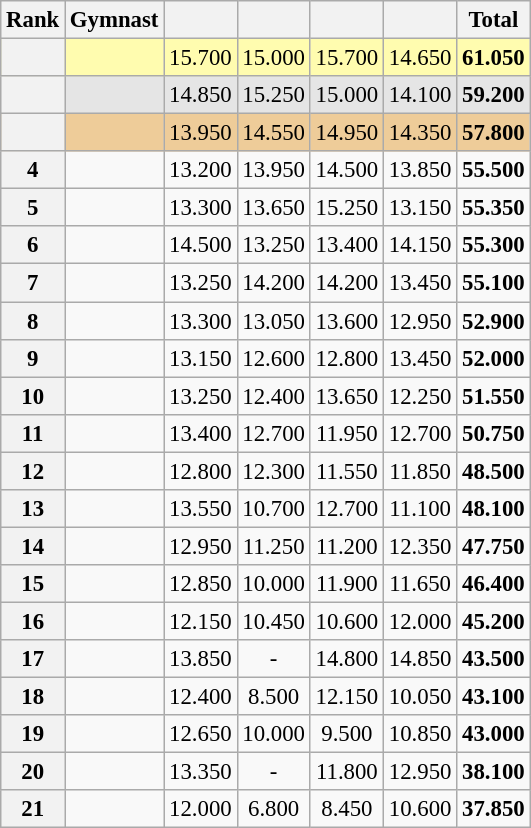<table class="wikitable sortable" style="text-align:center; font-size:95%">
<tr>
<th>Rank</th>
<th>Gymnast</th>
<th></th>
<th></th>
<th></th>
<th></th>
<th>Total</th>
</tr>
<tr bgcolor=fffcaf>
<th scope=row style="text-align:center"></th>
<td align=left></td>
<td>15.700</td>
<td>15.000</td>
<td>15.700</td>
<td>14.650</td>
<td><strong>61.050</strong></td>
</tr>
<tr bgcolor=e5e5e5>
<th scope=row style="text-align:center"></th>
<td align=left></td>
<td>14.850</td>
<td>15.250</td>
<td>15.000</td>
<td>14.100</td>
<td><strong>59.200</strong></td>
</tr>
<tr bgcolor=eecc99>
<th scope=row style="text-align:center"></th>
<td align=left></td>
<td>13.950</td>
<td>14.550</td>
<td>14.950</td>
<td>14.350</td>
<td><strong>57.800</strong></td>
</tr>
<tr>
<th scope=row style="text-align:center">4</th>
<td align=left></td>
<td>13.200</td>
<td>13.950</td>
<td>14.500</td>
<td>13.850</td>
<td><strong>55.500</strong></td>
</tr>
<tr>
<th scope=row style="text-align:center">5</th>
<td align=left></td>
<td>13.300</td>
<td>13.650</td>
<td>15.250</td>
<td>13.150</td>
<td><strong>55.350</strong></td>
</tr>
<tr>
<th scope=row style="text-align:center">6</th>
<td align=left></td>
<td>14.500</td>
<td>13.250</td>
<td>13.400</td>
<td>14.150</td>
<td><strong>55.300</strong></td>
</tr>
<tr>
<th scope=row style="text-align:center">7</th>
<td align=left></td>
<td>13.250</td>
<td>14.200</td>
<td>14.200</td>
<td>13.450</td>
<td><strong>55.100</strong></td>
</tr>
<tr>
<th scope=row style="text-align:center">8</th>
<td align=left></td>
<td>13.300</td>
<td>13.050</td>
<td>13.600</td>
<td>12.950</td>
<td><strong>52.900</strong></td>
</tr>
<tr>
<th scope=row style="text-align:center">9</th>
<td align=left></td>
<td>13.150</td>
<td>12.600</td>
<td>12.800</td>
<td>13.450</td>
<td><strong>52.000</strong></td>
</tr>
<tr>
<th scope=row style="text-align:center">10</th>
<td align=left></td>
<td>13.250</td>
<td>12.400</td>
<td>13.650</td>
<td>12.250</td>
<td><strong>51.550</strong></td>
</tr>
<tr>
<th scope=row style="text-align:center">11</th>
<td align=left></td>
<td>13.400</td>
<td>12.700</td>
<td>11.950</td>
<td>12.700</td>
<td><strong>50.750</strong></td>
</tr>
<tr>
<th scope=row style="text-align:center">12</th>
<td align=left></td>
<td>12.800</td>
<td>12.300</td>
<td>11.550</td>
<td>11.850</td>
<td><strong>48.500</strong></td>
</tr>
<tr>
<th scope=row style="text-align:center">13</th>
<td align=left></td>
<td>13.550</td>
<td>10.700</td>
<td>12.700</td>
<td>11.100</td>
<td><strong>48.100</strong></td>
</tr>
<tr>
<th scope=row style="text-align:center">14</th>
<td align=left></td>
<td>12.950</td>
<td>11.250</td>
<td>11.200</td>
<td>12.350</td>
<td><strong>47.750</strong></td>
</tr>
<tr>
<th scope=row style="text-align:center">15</th>
<td align=left></td>
<td>12.850</td>
<td>10.000</td>
<td>11.900</td>
<td>11.650</td>
<td><strong>46.400</strong></td>
</tr>
<tr>
<th scope=row style="text-align:center">16</th>
<td align=left></td>
<td>12.150</td>
<td>10.450</td>
<td>10.600</td>
<td>12.000</td>
<td><strong>45.200</strong></td>
</tr>
<tr>
<th scope=row style="text-align:center">17</th>
<td align=left></td>
<td>13.850</td>
<td>-</td>
<td>14.800</td>
<td>14.850</td>
<td><strong>43.500</strong></td>
</tr>
<tr>
<th scope=row style="text-align:center">18</th>
<td align=left></td>
<td>12.400</td>
<td>8.500</td>
<td>12.150</td>
<td>10.050</td>
<td><strong>43.100</strong></td>
</tr>
<tr>
<th scope=row style="text-align:center">19</th>
<td align=left></td>
<td>12.650</td>
<td>10.000</td>
<td>9.500</td>
<td>10.850</td>
<td><strong>43.000</strong></td>
</tr>
<tr>
<th scope=row style="text-align:center">20</th>
<td align=left></td>
<td>13.350</td>
<td>-</td>
<td>11.800</td>
<td>12.950</td>
<td><strong>38.100</strong></td>
</tr>
<tr>
<th scope=row style="text-align:center">21</th>
<td align=left></td>
<td>12.000</td>
<td>6.800</td>
<td>8.450</td>
<td>10.600</td>
<td><strong>37.850</strong></td>
</tr>
</table>
